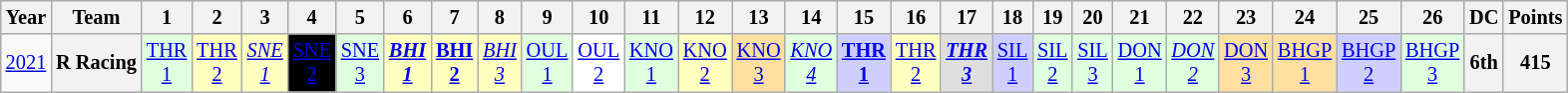<table class="wikitable" style="text-align:center; font-size:85%;">
<tr>
<th>Year</th>
<th>Team</th>
<th>1</th>
<th>2</th>
<th>3</th>
<th>4</th>
<th>5</th>
<th>6</th>
<th>7</th>
<th>8</th>
<th>9</th>
<th>10</th>
<th>11</th>
<th>12</th>
<th>13</th>
<th>14</th>
<th>15</th>
<th>16</th>
<th>17</th>
<th>18</th>
<th>19</th>
<th>20</th>
<th>21</th>
<th>22</th>
<th>23</th>
<th>24</th>
<th>25</th>
<th>26</th>
<th>DC</th>
<th>Points</th>
</tr>
<tr>
<td><a href='#'>2021</a></td>
<th nowrap>R Racing</th>
<td style="background:#dfffdf;"><a href='#'>THR<br>1</a><br></td>
<td style="background:#ffffbf;"><a href='#'>THR<br>2</a><br></td>
<td style="background:#ffffbf;"><em><a href='#'>SNE<br>1</a></em><br></td>
<td style="background:#000000; color:#FFFFFF;"><a href='#'><span>SNE<br>2</span></a><br></td>
<td style="background:#dfffdf;"><a href='#'>SNE<br>3</a><br></td>
<td style="background:#ffffbf;"><strong><em><a href='#'>BHI<br>1</a></em></strong><br></td>
<td style="background:#ffffbf;"><strong><a href='#'>BHI<br>2</a></strong><br></td>
<td style="background:#ffffbf;"><em><a href='#'>BHI<br>3</a></em><br></td>
<td style="background:#dfffdf;"><a href='#'>OUL<br>1</a><br></td>
<td style="background:#ffffff;"><a href='#'>OUL<br>2</a><br></td>
<td style="background:#dfffdf;"><a href='#'>KNO<br>1</a><br></td>
<td style="background:#ffffbf;"><a href='#'>KNO<br>2</a><br></td>
<td style="background:#ffdf9f;"><a href='#'>KNO<br>3</a><br></td>
<td style="background:#dfffdf;"><em><a href='#'>KNO<br>4</a></em><br></td>
<td style="background:#cfcfff;"><strong><a href='#'>THR<br>1</a></strong><br></td>
<td style="background:#ffffbf;"><a href='#'>THR<br>2</a><br></td>
<td style="background:#dfdfdf;"><strong><em><a href='#'>THR<br>3</a></em></strong><br></td>
<td style="background:#cfcfff;"><a href='#'>SIL<br>1</a><br></td>
<td style="background:#dfffdf;"><a href='#'>SIL<br>2</a><br></td>
<td style="background:#dfffdf;"><a href='#'>SIL<br>3</a><br></td>
<td style="background:#dfffdf;"><a href='#'>DON<br>1</a><br></td>
<td style="background:#dfffdf;"><em><a href='#'>DON<br>2</a></em><br></td>
<td style="background:#ffdf9f;"><a href='#'>DON<br>3</a><br></td>
<td style="background:#ffdf9f;"><a href='#'>BHGP<br>1</a><br></td>
<td style="background:#cfcfff;"><a href='#'>BHGP<br>2</a><br></td>
<td style="background:#dfffdf;"><a href='#'>BHGP<br>3</a><br></td>
<th>6th</th>
<th>415</th>
</tr>
</table>
